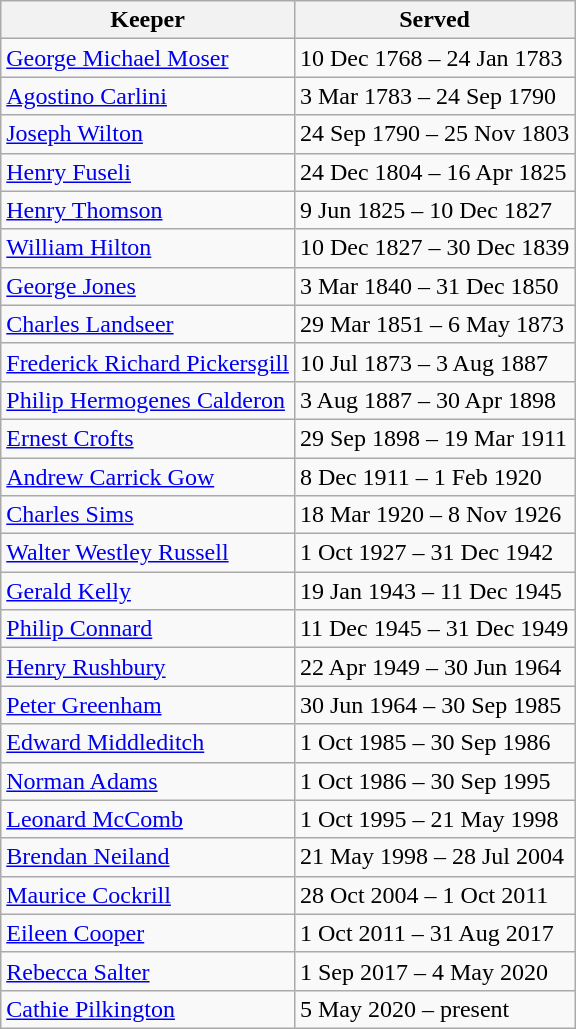<table class="wikitable">
<tr>
<th>Keeper</th>
<th>Served</th>
</tr>
<tr>
<td><a href='#'>George Michael Moser</a></td>
<td>10 Dec 1768 – 24 Jan 1783</td>
</tr>
<tr>
<td><a href='#'>Agostino Carlini</a></td>
<td>3 Mar 1783 – 24 Sep 1790</td>
</tr>
<tr>
<td><a href='#'>Joseph Wilton</a></td>
<td>24 Sep 1790 – 25 Nov 1803</td>
</tr>
<tr>
<td><a href='#'>Henry Fuseli</a></td>
<td>24 Dec 1804 – 16 Apr 1825</td>
</tr>
<tr>
<td><a href='#'>Henry Thomson</a></td>
<td>9 Jun 1825 – 10 Dec 1827</td>
</tr>
<tr>
<td><a href='#'>William Hilton</a></td>
<td>10 Dec 1827 – 30 Dec 1839</td>
</tr>
<tr>
<td><a href='#'>George Jones</a></td>
<td>3 Mar 1840 – 31 Dec 1850</td>
</tr>
<tr>
<td><a href='#'>Charles Landseer</a></td>
<td>29 Mar 1851 – 6 May 1873</td>
</tr>
<tr>
<td><a href='#'>Frederick Richard Pickersgill</a></td>
<td>10 Jul 1873 – 3 Aug 1887</td>
</tr>
<tr>
<td><a href='#'>Philip Hermogenes Calderon</a></td>
<td>3 Aug 1887 – 30 Apr 1898</td>
</tr>
<tr>
<td><a href='#'>Ernest Crofts</a></td>
<td>29 Sep 1898 – 19 Mar 1911</td>
</tr>
<tr>
<td><a href='#'>Andrew Carrick Gow</a></td>
<td>8 Dec 1911 – 1 Feb 1920</td>
</tr>
<tr>
<td><a href='#'>Charles Sims</a></td>
<td>18 Mar 1920 – 8 Nov 1926</td>
</tr>
<tr>
<td><a href='#'>Walter Westley Russell</a></td>
<td>1 Oct 1927 – 31 Dec 1942</td>
</tr>
<tr>
<td><a href='#'>Gerald Kelly</a></td>
<td>19 Jan 1943 – 11 Dec 1945</td>
</tr>
<tr>
<td><a href='#'>Philip Connard</a></td>
<td>11 Dec 1945 – 31 Dec 1949</td>
</tr>
<tr>
<td><a href='#'>Henry Rushbury</a></td>
<td>22 Apr 1949 – 30 Jun 1964</td>
</tr>
<tr>
<td><a href='#'>Peter Greenham</a></td>
<td>30 Jun 1964 – 30 Sep 1985</td>
</tr>
<tr>
<td><a href='#'>Edward Middleditch</a></td>
<td>1 Oct 1985 – 30 Sep 1986</td>
</tr>
<tr>
<td><a href='#'>Norman Adams</a></td>
<td>1 Oct 1986 – 30 Sep 1995</td>
</tr>
<tr>
<td><a href='#'>Leonard McComb</a></td>
<td>1 Oct 1995 – 21 May 1998</td>
</tr>
<tr>
<td><a href='#'>Brendan Neiland</a></td>
<td>21 May 1998 – 28 Jul 2004</td>
</tr>
<tr>
<td><a href='#'>Maurice Cockrill</a></td>
<td>28 Oct 2004 – 1 Oct 2011</td>
</tr>
<tr>
<td><a href='#'>Eileen Cooper</a></td>
<td>1 Oct 2011 – 31 Aug 2017</td>
</tr>
<tr>
<td><a href='#'>Rebecca Salter</a></td>
<td>1 Sep 2017 – 4 May 2020</td>
</tr>
<tr>
<td><a href='#'>Cathie Pilkington</a></td>
<td>5 May 2020 – present</td>
</tr>
</table>
